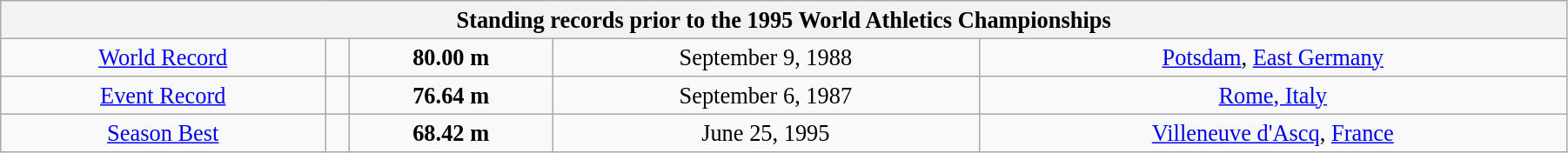<table class="wikitable" style=" text-align:center; font-size:110%;" width="95%">
<tr>
<th colspan="5">Standing records prior to the 1995 World Athletics Championships</th>
</tr>
<tr>
<td><a href='#'>World Record</a></td>
<td></td>
<td><strong>80.00 m</strong></td>
<td>September 9, 1988</td>
<td> <a href='#'>Potsdam</a>, <a href='#'>East Germany</a></td>
</tr>
<tr>
<td><a href='#'>Event Record</a></td>
<td></td>
<td><strong>76.64 m</strong></td>
<td>September 6, 1987</td>
<td> <a href='#'>Rome, Italy</a></td>
</tr>
<tr>
<td><a href='#'>Season Best</a></td>
<td></td>
<td><strong>68.42 m</strong></td>
<td>June 25, 1995</td>
<td> <a href='#'>Villeneuve d'Ascq</a>, <a href='#'>France</a></td>
</tr>
</table>
